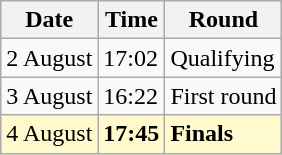<table class="wikitable">
<tr>
<th>Date</th>
<th>Time</th>
<th>Round</th>
</tr>
<tr>
<td>2 August</td>
<td>17:02</td>
<td>Qualifying</td>
</tr>
<tr>
<td>3 August</td>
<td>16:22</td>
<td>First round</td>
</tr>
<tr style="background:lemonchiffon">
<td>4 August</td>
<td><strong>17:45</strong></td>
<td><strong>Finals</strong></td>
</tr>
</table>
